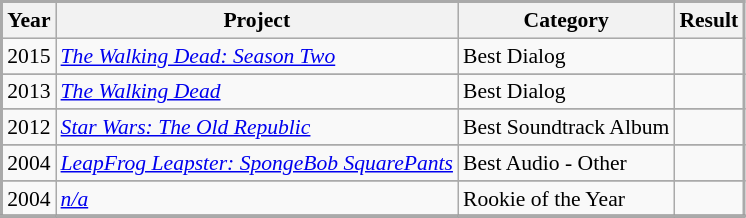<table class="wikitable" style="border:2px #aaa solid; font-size:90%;">
<tr style="background:#ccc; text-align:center;">
<th>Year</th>
<th>Project</th>
<th>Category</th>
<th>Result</th>
</tr>
<tr>
<td>2015</td>
<td><em><a href='#'>The Walking Dead: Season Two</a></em></td>
<td>Best Dialog</td>
<td></td>
</tr>
<tr>
</tr>
<tr>
<td>2013</td>
<td><em><a href='#'>The Walking Dead</a></em></td>
<td>Best Dialog</td>
<td></td>
</tr>
<tr>
</tr>
<tr>
<td>2012</td>
<td><em><a href='#'>Star Wars: The Old Republic</a></em></td>
<td>Best Soundtrack Album</td>
<td></td>
</tr>
<tr>
</tr>
<tr>
<td>2004</td>
<td><em><a href='#'>LeapFrog Leapster: SpongeBob SquarePants</a></em></td>
<td>Best Audio - Other</td>
<td></td>
</tr>
<tr>
</tr>
<tr>
<td>2004</td>
<td><em><a href='#'>n/a</a></em></td>
<td>Rookie of the Year</td>
<td></td>
</tr>
<tr>
</tr>
<tr style="border-top:2px solid gray;">
</tr>
</table>
